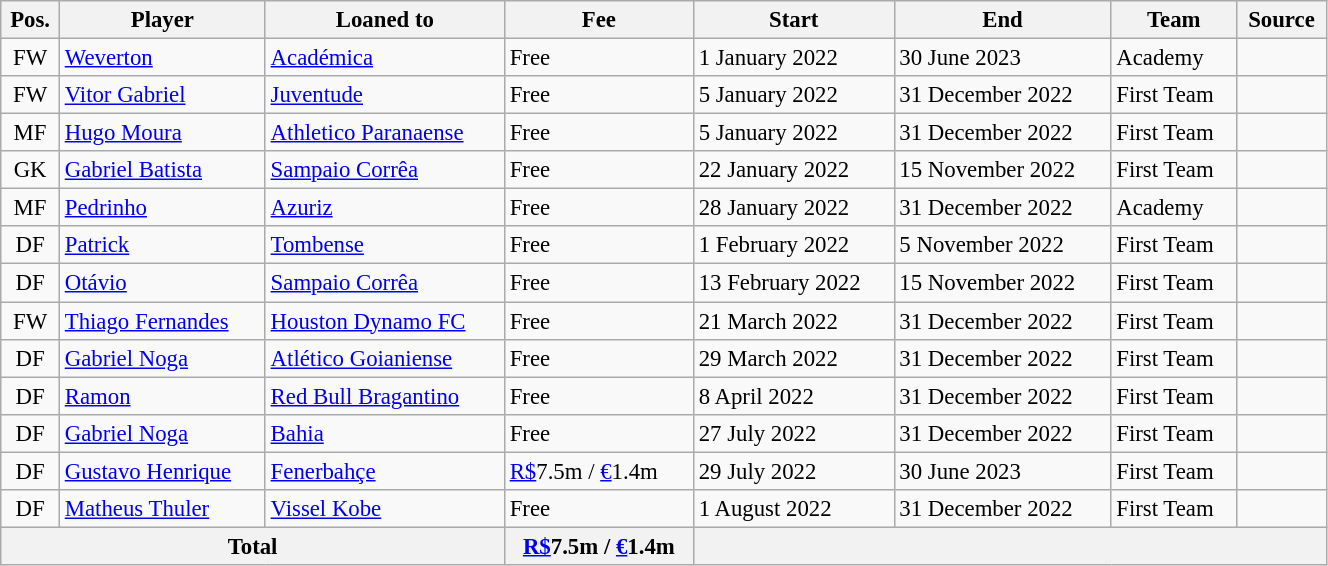<table class="wikitable" style="width:70%; text-align:center; font-size:95%; text-align:left">
<tr>
<th>Pos.</th>
<th>Player</th>
<th>Loaned to</th>
<th>Fee</th>
<th>Start</th>
<th>End</th>
<th>Team</th>
<th>Source</th>
</tr>
<tr>
<td style="text-align:center;">FW</td>
<td> <a href='#'>Weverton</a></td>
<td> <a href='#'>Académica</a></td>
<td>Free</td>
<td>1 January 2022</td>
<td>30 June 2023</td>
<td>Academy</td>
<td style="text-align:center;"></td>
</tr>
<tr>
<td style="text-align:center;">FW</td>
<td> <a href='#'>Vitor Gabriel</a></td>
<td> <a href='#'>Juventude</a></td>
<td>Free</td>
<td>5 January 2022</td>
<td>31 December 2022</td>
<td>First Team</td>
<td style="text-align:center;"></td>
</tr>
<tr>
<td style="text-align:center;">MF</td>
<td> <a href='#'>Hugo Moura</a></td>
<td> <a href='#'>Athletico Paranaense</a></td>
<td>Free</td>
<td>5 January 2022</td>
<td>31 December 2022</td>
<td>First Team</td>
<td style="text-align:center;"></td>
</tr>
<tr>
<td style="text-align:center;">GK</td>
<td> <a href='#'>Gabriel Batista</a></td>
<td> <a href='#'>Sampaio Corrêa</a></td>
<td>Free</td>
<td>22 January 2022</td>
<td>15 November 2022</td>
<td>First Team</td>
<td style="text-align:center;"></td>
</tr>
<tr>
<td style="text-align:center;">MF</td>
<td> <a href='#'>Pedrinho</a></td>
<td> <a href='#'>Azuriz</a></td>
<td>Free</td>
<td>28 January 2022</td>
<td>31 December 2022</td>
<td>Academy</td>
<td style="text-align:center;"></td>
</tr>
<tr>
<td style="text-align:center;">DF</td>
<td> <a href='#'>Patrick</a></td>
<td> <a href='#'>Tombense</a></td>
<td>Free</td>
<td>1 February 2022</td>
<td>5 November 2022</td>
<td>First Team</td>
<td style="text-align:center;"></td>
</tr>
<tr>
<td style="text-align:center;">DF</td>
<td> <a href='#'>Otávio</a></td>
<td> <a href='#'>Sampaio Corrêa</a></td>
<td>Free</td>
<td>13 February 2022</td>
<td>15 November 2022</td>
<td>First Team</td>
<td style="text-align:center;"></td>
</tr>
<tr>
<td style="text-align:center;">FW</td>
<td> <a href='#'>Thiago Fernandes</a></td>
<td> <a href='#'>Houston Dynamo FC</a></td>
<td>Free</td>
<td>21 March 2022</td>
<td>31 December 2022</td>
<td>First Team</td>
<td style="text-align:center;"></td>
</tr>
<tr>
<td style="text-align:center;">DF</td>
<td> <a href='#'>Gabriel Noga</a></td>
<td> <a href='#'>Atlético Goianiense</a></td>
<td>Free</td>
<td>29 March 2022</td>
<td>31 December 2022</td>
<td>First Team</td>
<td style="text-align:center;"></td>
</tr>
<tr>
<td style="text-align:center;">DF</td>
<td> <a href='#'>Ramon</a></td>
<td> <a href='#'>Red Bull Bragantino</a></td>
<td>Free</td>
<td>8 April 2022</td>
<td>31 December 2022</td>
<td>First Team</td>
<td style="text-align:center;"></td>
</tr>
<tr>
<td style="text-align:center;">DF</td>
<td> <a href='#'>Gabriel Noga</a></td>
<td> <a href='#'>Bahia</a></td>
<td>Free</td>
<td>27 July 2022</td>
<td>31 December 2022</td>
<td>First Team</td>
<td style="text-align:center;"></td>
</tr>
<tr>
<td style="text-align:center;">DF</td>
<td> <a href='#'>Gustavo Henrique</a></td>
<td> <a href='#'>Fenerbahçe</a></td>
<td><a href='#'>R$</a>7.5m / <a href='#'>€</a>1.4m</td>
<td>29 July 2022</td>
<td>30 June 2023</td>
<td>First Team</td>
<td style="text-align:center;"></td>
</tr>
<tr>
<td style="text-align:center;">DF</td>
<td> <a href='#'>Matheus Thuler</a></td>
<td> <a href='#'>Vissel Kobe</a></td>
<td>Free</td>
<td>1 August 2022</td>
<td>31 December 2022</td>
<td>First Team</td>
<td style="text-align:center;"></td>
</tr>
<tr>
<th colspan="3">Total</th>
<th><a href='#'>R$</a>7.5m / <a href='#'>€</a>1.4m</th>
<th colspan="4"></th>
</tr>
</table>
